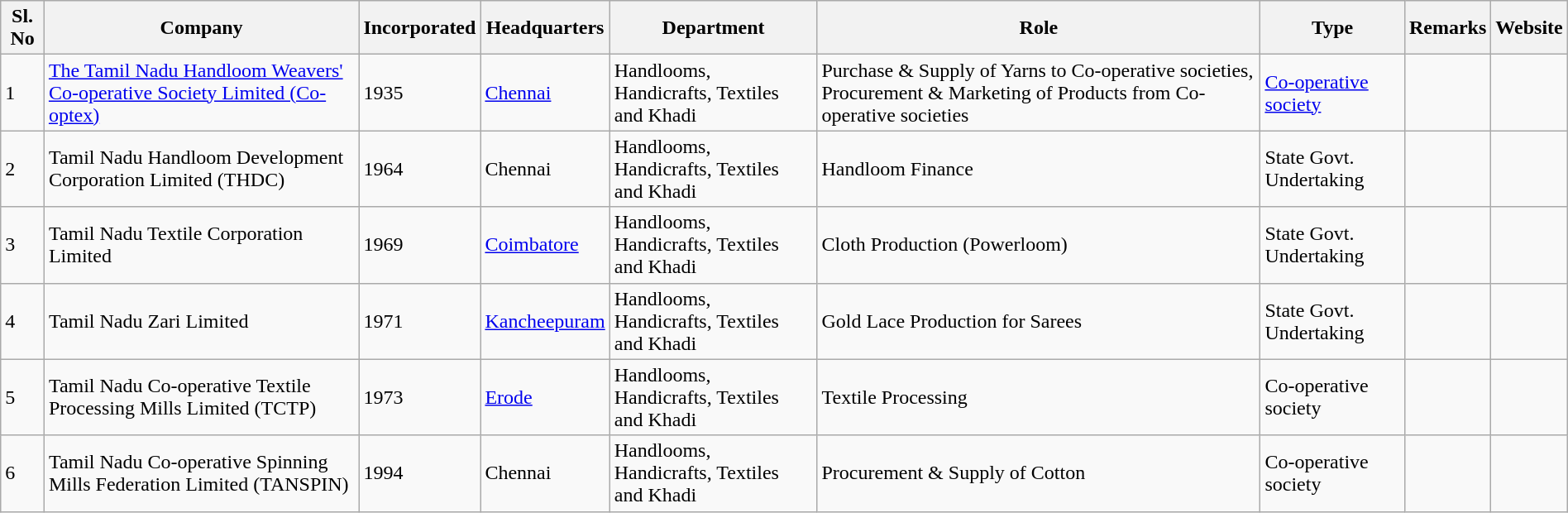<table class="sortable wikitable" style="margin: 1em auto 1em auto;">
<tr>
<th>Sl. No</th>
<th>Company</th>
<th>Incorporated</th>
<th>Headquarters</th>
<th>Department</th>
<th>Role</th>
<th>Type</th>
<th>Remarks</th>
<th>Website</th>
</tr>
<tr>
<td>1</td>
<td><a href='#'>The Tamil Nadu Handloom Weavers' Co-operative Society Limited (Co-optex)</a></td>
<td>1935</td>
<td><a href='#'>Chennai</a></td>
<td>Handlooms, Handicrafts, Textiles and Khadi</td>
<td>Purchase & Supply of Yarns to Co-operative societies, Procurement & Marketing of Products from Co-operative societies</td>
<td><a href='#'>Co-operative society</a></td>
<td></td>
<td></td>
</tr>
<tr>
<td>2</td>
<td>Tamil Nadu Handloom Development Corporation Limited (THDC)</td>
<td>1964</td>
<td>Chennai</td>
<td>Handlooms, Handicrafts, Textiles and Khadi</td>
<td>Handloom Finance</td>
<td>State Govt. Undertaking</td>
<td></td>
<td></td>
</tr>
<tr>
<td>3</td>
<td>Tamil Nadu Textile Corporation Limited</td>
<td>1969</td>
<td><a href='#'>Coimbatore</a></td>
<td>Handlooms, Handicrafts, Textiles and Khadi</td>
<td>Cloth Production (Powerloom)</td>
<td>State Govt. Undertaking</td>
<td></td>
<td></td>
</tr>
<tr>
<td>4</td>
<td>Tamil Nadu Zari Limited</td>
<td>1971</td>
<td><a href='#'>Kancheepuram</a></td>
<td>Handlooms, Handicrafts, Textiles and Khadi</td>
<td>Gold Lace Production for Sarees</td>
<td>State Govt. Undertaking</td>
<td></td>
<td></td>
</tr>
<tr>
<td>5</td>
<td>Tamil Nadu Co-operative Textile Processing Mills Limited (TCTP)</td>
<td>1973</td>
<td><a href='#'>Erode</a></td>
<td>Handlooms, Handicrafts, Textiles and Khadi</td>
<td>Textile Processing</td>
<td>Co-operative society</td>
<td></td>
<td></td>
</tr>
<tr>
<td>6</td>
<td>Tamil Nadu Co-operative Spinning Mills Federation Limited (TANSPIN)</td>
<td>1994</td>
<td>Chennai</td>
<td>Handlooms, Handicrafts, Textiles and Khadi</td>
<td>Procurement & Supply of Cotton</td>
<td>Co-operative society</td>
<td></td>
<td></td>
</tr>
</table>
